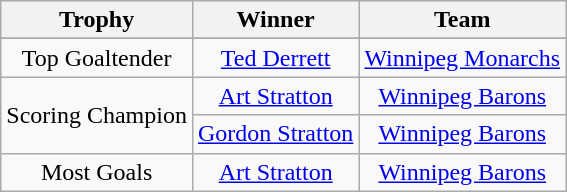<table class="wikitable" style="text-align:center" border="1">
<tr>
<th>Trophy</th>
<th>Winner</th>
<th>Team</th>
</tr>
<tr align="center">
</tr>
<tr>
<td>Top Goaltender</td>
<td><a href='#'>Ted Derrett</a></td>
<td><a href='#'>Winnipeg Monarchs</a></td>
</tr>
<tr>
<td rowspan="2">Scoring Champion</td>
<td><a href='#'>Art Stratton</a></td>
<td><a href='#'>Winnipeg Barons</a></td>
</tr>
<tr>
<td><a href='#'>Gordon Stratton</a></td>
<td><a href='#'>Winnipeg Barons</a></td>
</tr>
<tr>
<td>Most Goals</td>
<td><a href='#'>Art Stratton</a></td>
<td><a href='#'>Winnipeg Barons</a></td>
</tr>
</table>
